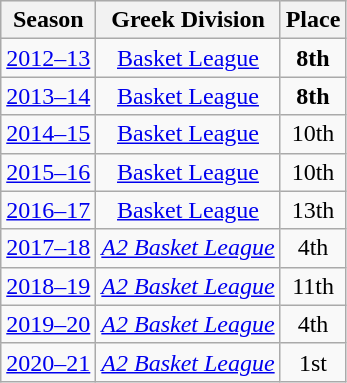<table class="wikitable sortable" style="text-align:center; width: ;">
<tr style="background: #efefef">
<th><strong>Season</strong></th>
<th>Greek Division</th>
<th>Place</th>
</tr>
<tr>
<td><a href='#'>2012–13</a></td>
<td><a href='#'>Basket League</a></td>
<td><strong>8th</strong></td>
</tr>
<tr>
<td><a href='#'>2013–14</a></td>
<td><a href='#'>Basket League</a></td>
<td><strong>8th</strong></td>
</tr>
<tr>
<td><a href='#'>2014–15</a></td>
<td><a href='#'>Basket League</a></td>
<td>10th</td>
</tr>
<tr>
<td><a href='#'>2015–16</a></td>
<td><a href='#'>Basket League</a></td>
<td>10th</td>
</tr>
<tr>
<td><a href='#'>2016–17</a></td>
<td><a href='#'>Basket League</a></td>
<td>13th</td>
</tr>
<tr>
<td><a href='#'>2017–18</a></td>
<td><em><a href='#'>A2 Basket League</a></em></td>
<td>4th</td>
</tr>
<tr>
<td><a href='#'>2018–19</a></td>
<td><em><a href='#'>A2 Basket League</a></em></td>
<td>11th</td>
</tr>
<tr>
<td><a href='#'>2019–20</a></td>
<td><em><a href='#'>A2 Basket League</a></em></td>
<td>4th</td>
</tr>
<tr>
<td><a href='#'>2020–21</a></td>
<td><em><a href='#'>A2 Basket League</a></em></td>
<td>1st</td>
</tr>
</table>
